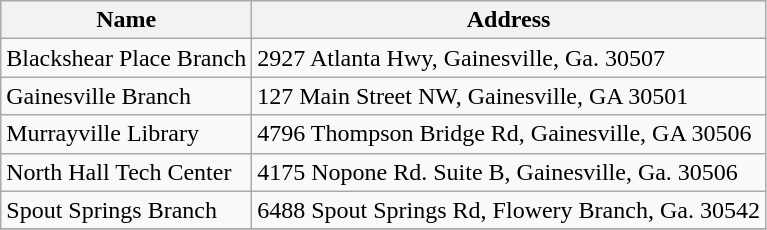<table class="wikitable">
<tr>
<th>Name</th>
<th>Address</th>
</tr>
<tr>
<td>Blackshear Place Branch</td>
<td>2927 Atlanta Hwy, Gainesville, Ga. 30507</td>
</tr>
<tr>
<td>Gainesville Branch</td>
<td>127 Main Street NW, Gainesville, GA 30501</td>
</tr>
<tr>
<td>Murrayville Library</td>
<td>4796 Thompson Bridge Rd, Gainesville, GA 30506</td>
</tr>
<tr>
<td>North Hall Tech Center</td>
<td>4175 Nopone Rd. Suite B, Gainesville, Ga. 30506</td>
</tr>
<tr>
<td>Spout Springs Branch</td>
<td>6488 Spout Springs Rd, Flowery Branch, Ga. 30542</td>
</tr>
<tr>
</tr>
</table>
